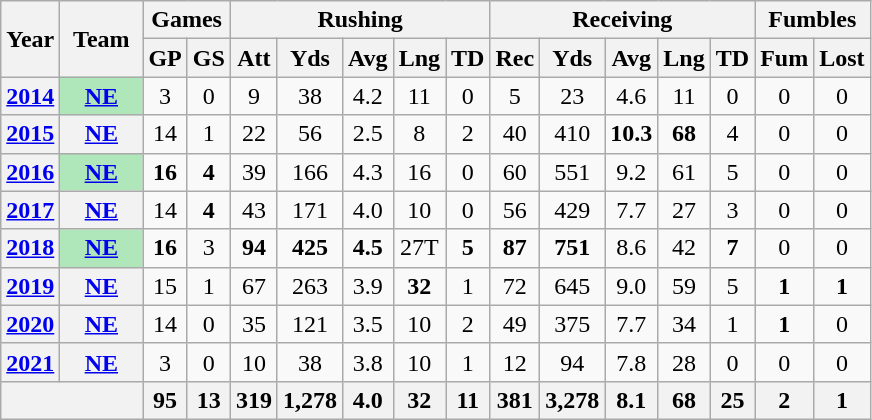<table class="wikitable" style="text-align:center;">
<tr>
<th rowspan="2">Year</th>
<th rowspan="2">Team</th>
<th colspan="2">Games</th>
<th colspan="5">Rushing</th>
<th colspan="5">Receiving</th>
<th colspan="2">Fumbles</th>
</tr>
<tr>
<th>GP</th>
<th>GS</th>
<th>Att</th>
<th>Yds</th>
<th>Avg</th>
<th>Lng</th>
<th>TD</th>
<th>Rec</th>
<th>Yds</th>
<th>Avg</th>
<th>Lng</th>
<th>TD</th>
<th>Fum</th>
<th>Lost</th>
</tr>
<tr>
<th><a href='#'>2014</a></th>
<th style="background:#afe6ba; width:3em;"><a href='#'>NE</a></th>
<td>3</td>
<td>0</td>
<td>9</td>
<td>38</td>
<td>4.2</td>
<td>11</td>
<td>0</td>
<td>5</td>
<td>23</td>
<td>4.6</td>
<td>11</td>
<td>0</td>
<td>0</td>
<td>0</td>
</tr>
<tr>
<th><a href='#'>2015</a></th>
<th><a href='#'>NE</a></th>
<td>14</td>
<td>1</td>
<td>22</td>
<td>56</td>
<td>2.5</td>
<td>8</td>
<td>2</td>
<td>40</td>
<td>410</td>
<td><strong>10.3</strong></td>
<td><strong>68</strong></td>
<td>4</td>
<td>0</td>
<td>0</td>
</tr>
<tr>
<th><a href='#'>2016</a></th>
<th style="background:#afe6ba; width:3em;"><a href='#'>NE</a></th>
<td><strong>16</strong></td>
<td><strong>4</strong></td>
<td>39</td>
<td>166</td>
<td>4.3</td>
<td>16</td>
<td>0</td>
<td>60</td>
<td>551</td>
<td>9.2</td>
<td>61</td>
<td>5</td>
<td>0</td>
<td>0</td>
</tr>
<tr>
<th><a href='#'>2017</a></th>
<th><a href='#'>NE</a></th>
<td>14</td>
<td><strong>4</strong></td>
<td>43</td>
<td>171</td>
<td>4.0</td>
<td>10</td>
<td>0</td>
<td>56</td>
<td>429</td>
<td>7.7</td>
<td>27</td>
<td>3</td>
<td>0</td>
<td>0</td>
</tr>
<tr>
<th><a href='#'>2018</a></th>
<th style="background:#afe6ba; width:3em;"><a href='#'>NE</a></th>
<td><strong>16</strong></td>
<td>3</td>
<td><strong>94</strong></td>
<td><strong>425</strong></td>
<td><strong>4.5</strong></td>
<td>27T</td>
<td><strong>5</strong></td>
<td><strong>87</strong></td>
<td><strong>751</strong></td>
<td>8.6</td>
<td>42</td>
<td><strong>7</strong></td>
<td>0</td>
<td>0</td>
</tr>
<tr>
<th><a href='#'>2019</a></th>
<th><a href='#'>NE</a></th>
<td>15</td>
<td>1</td>
<td>67</td>
<td>263</td>
<td>3.9</td>
<td><strong>32</strong></td>
<td>1</td>
<td>72</td>
<td>645</td>
<td>9.0</td>
<td>59</td>
<td>5</td>
<td><strong>1</strong></td>
<td><strong>1</strong></td>
</tr>
<tr>
<th><a href='#'>2020</a></th>
<th><a href='#'>NE</a></th>
<td>14</td>
<td>0</td>
<td>35</td>
<td>121</td>
<td>3.5</td>
<td>10</td>
<td>2</td>
<td>49</td>
<td>375</td>
<td>7.7</td>
<td>34</td>
<td>1</td>
<td><strong>1</strong></td>
<td>0</td>
</tr>
<tr>
<th><a href='#'>2021</a></th>
<th><a href='#'>NE</a></th>
<td>3</td>
<td>0</td>
<td>10</td>
<td>38</td>
<td>3.8</td>
<td>10</td>
<td>1</td>
<td>12</td>
<td>94</td>
<td>7.8</td>
<td>28</td>
<td>0</td>
<td>0</td>
<td>0</td>
</tr>
<tr>
<th colspan="2"></th>
<th>95</th>
<th>13</th>
<th>319</th>
<th>1,278</th>
<th>4.0</th>
<th>32</th>
<th>11</th>
<th>381</th>
<th>3,278</th>
<th>8.1</th>
<th>68</th>
<th>25</th>
<th>2</th>
<th>1</th>
</tr>
</table>
